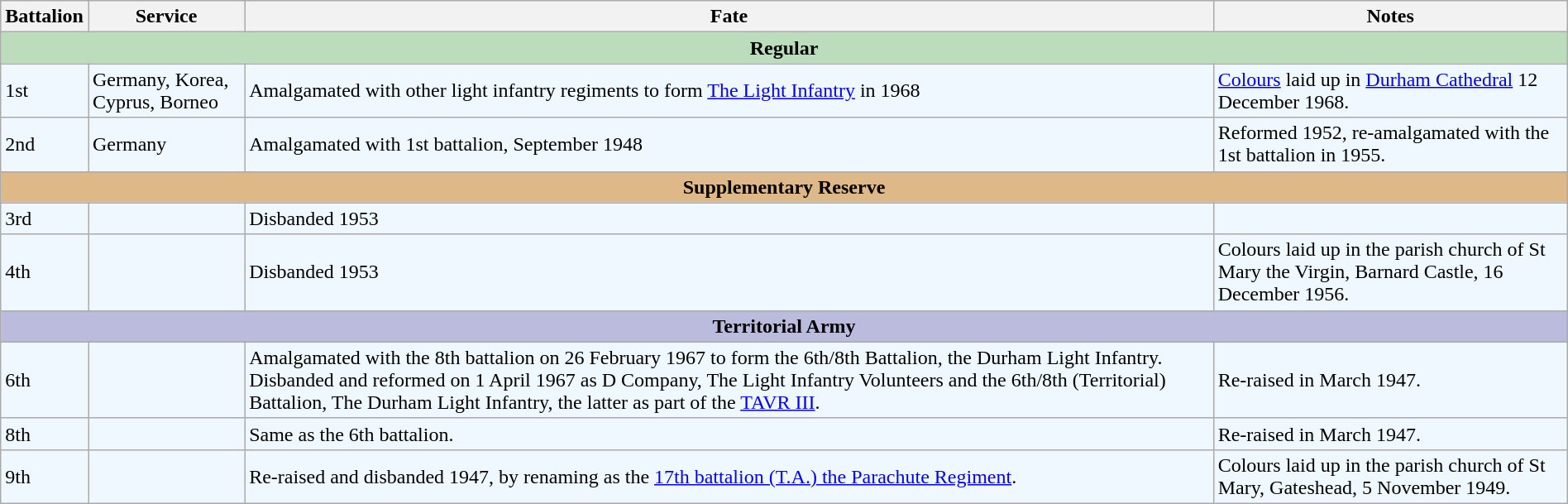<table class="wikitable" style="width:100%;">
<tr>
<th>Battalion</th>
<th>Service</th>
<th>Fate</th>
<th>Notes</th>
</tr>
<tr>
<th colspan="5" style="background:#bdb;">Regular</th>
</tr>
<tr style="background:#f0f8ff;">
<td>1st</td>
<td>Germany, Korea, Cyprus, Borneo</td>
<td>Amalgamated with other light infantry regiments to form <a href='#'>The Light Infantry</a> in 1968</td>
<td><a href='#'>Colours</a> laid up in <a href='#'>Durham Cathedral</a> 12 December 1968.</td>
</tr>
<tr style="background:#f0f8ff;">
<td>2nd</td>
<td>Germany</td>
<td>Amalgamated with 1st battalion, September 1948</td>
<td>Reformed 1952, re-amalgamated with the 1st battalion in 1955.</td>
</tr>
<tr>
<th colspan="5" style="background:#deb887;">Supplementary Reserve</th>
</tr>
<tr style="background:#f0f8ff;">
<td>3rd</td>
<td></td>
<td>Disbanded 1953</td>
<td></td>
</tr>
<tr style="background:#f0f8ff;">
<td>4th</td>
<td></td>
<td>Disbanded 1953</td>
<td>Colours laid up in the parish church of St Mary the Virgin, Barnard Castle, 16 December 1956.</td>
</tr>
<tr>
<th colspan="5" style="background:#bbd;">Territorial Army</th>
</tr>
<tr style="background:#f0f8ff;">
<td>6th</td>
<td></td>
<td>Amalgamated with the 8th battalion on 26 February 1967 to form the 6th/8th Battalion, the Durham Light Infantry. Disbanded and reformed on 1 April 1967 as D Company, The  Light Infantry Volunteers and the 6th/8th (Territorial) Battalion, The Durham Light Infantry, the latter as part of the <a href='#'>TAVR III</a>.</td>
<td>Re-raised in March 1947.</td>
</tr>
<tr style="background:#f0f8ff;">
<td>8th</td>
<td></td>
<td>Same as the 6th battalion.</td>
<td>Re-raised in March 1947.</td>
</tr>
<tr style="background:#f0f8ff;">
<td>9th</td>
<td></td>
<td>Re-raised and disbanded 1947, by renaming as the <a href='#'>17th battalion (T.A.) the Parachute Regiment</a>.</td>
<td>Colours laid up in the parish church of St Mary, Gateshead, 5 November 1949.</td>
</tr>
</table>
